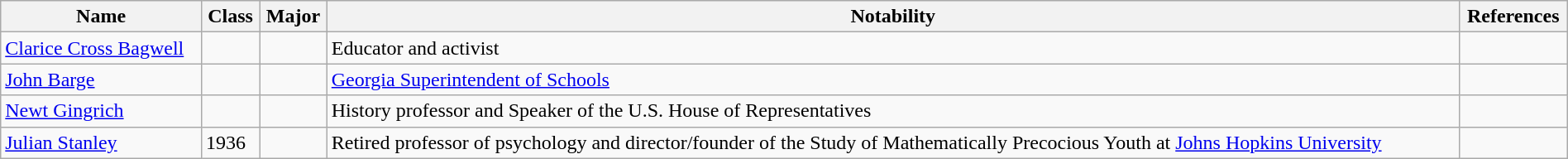<table class="wikitable sortable" style="width:100%;">
<tr>
<th>Name</th>
<th>Class</th>
<th>Major</th>
<th>Notability</th>
<th>References</th>
</tr>
<tr>
<td><a href='#'>Clarice Cross Bagwell</a></td>
<td></td>
<td></td>
<td>Educator and activist</td>
<td></td>
</tr>
<tr>
<td><a href='#'>John Barge</a></td>
<td></td>
<td></td>
<td><a href='#'>Georgia Superintendent of Schools</a></td>
<td></td>
</tr>
<tr>
<td><a href='#'>Newt Gingrich</a></td>
<td></td>
<td></td>
<td>History professor and Speaker of the U.S. House of Representatives</td>
<td></td>
</tr>
<tr>
<td><a href='#'>Julian Stanley</a></td>
<td>1936</td>
<td></td>
<td>Retired professor of psychology and director/founder of the Study of Mathematically Precocious Youth at <a href='#'>Johns Hopkins University</a></td>
<td></td>
</tr>
</table>
